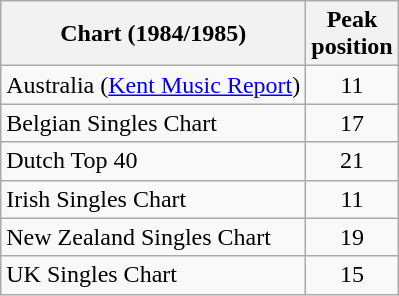<table class="wikitable sortable">
<tr>
<th>Chart (1984/1985)</th>
<th>Peak<br>position</th>
</tr>
<tr>
<td align="left">Australia (<a href='#'>Kent Music Report</a>)</td>
<td align="center">11</td>
</tr>
<tr>
<td align="left">Belgian Singles Chart</td>
<td style="text-align:center;">17</td>
</tr>
<tr>
<td align="left">Dutch Top 40</td>
<td style="text-align:center;">21</td>
</tr>
<tr>
<td align="left">Irish Singles Chart</td>
<td style="text-align:center;">11</td>
</tr>
<tr>
<td align="left">New Zealand Singles Chart</td>
<td style="text-align:center;">19</td>
</tr>
<tr>
<td align="left">UK Singles Chart</td>
<td style="text-align:center;">15</td>
</tr>
</table>
